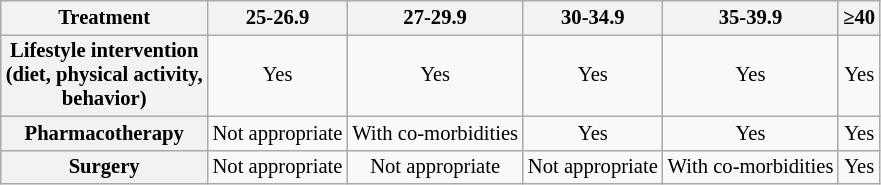<table class="wikitable floatright" style="text-align: center; font-size: 86%;">
<tr>
<th>Treatment</th>
<th>25-26.9</th>
<th>27-29.9</th>
<th>30-34.9</th>
<th>35-39.9</th>
<th>≥40</th>
</tr>
<tr>
<th>Lifestyle intervention<br>(diet, physical activity,<br>behavior)</th>
<td>Yes</td>
<td>Yes</td>
<td>Yes</td>
<td>Yes</td>
<td>Yes</td>
</tr>
<tr>
<th>Pharmacotherapy</th>
<td>Not appropriate</td>
<td>With co-morbidities</td>
<td>Yes</td>
<td>Yes</td>
<td>Yes</td>
</tr>
<tr>
<th>Surgery</th>
<td>Not appropriate</td>
<td>Not appropriate</td>
<td>Not appropriate</td>
<td>With co-morbidities</td>
<td>Yes</td>
</tr>
</table>
